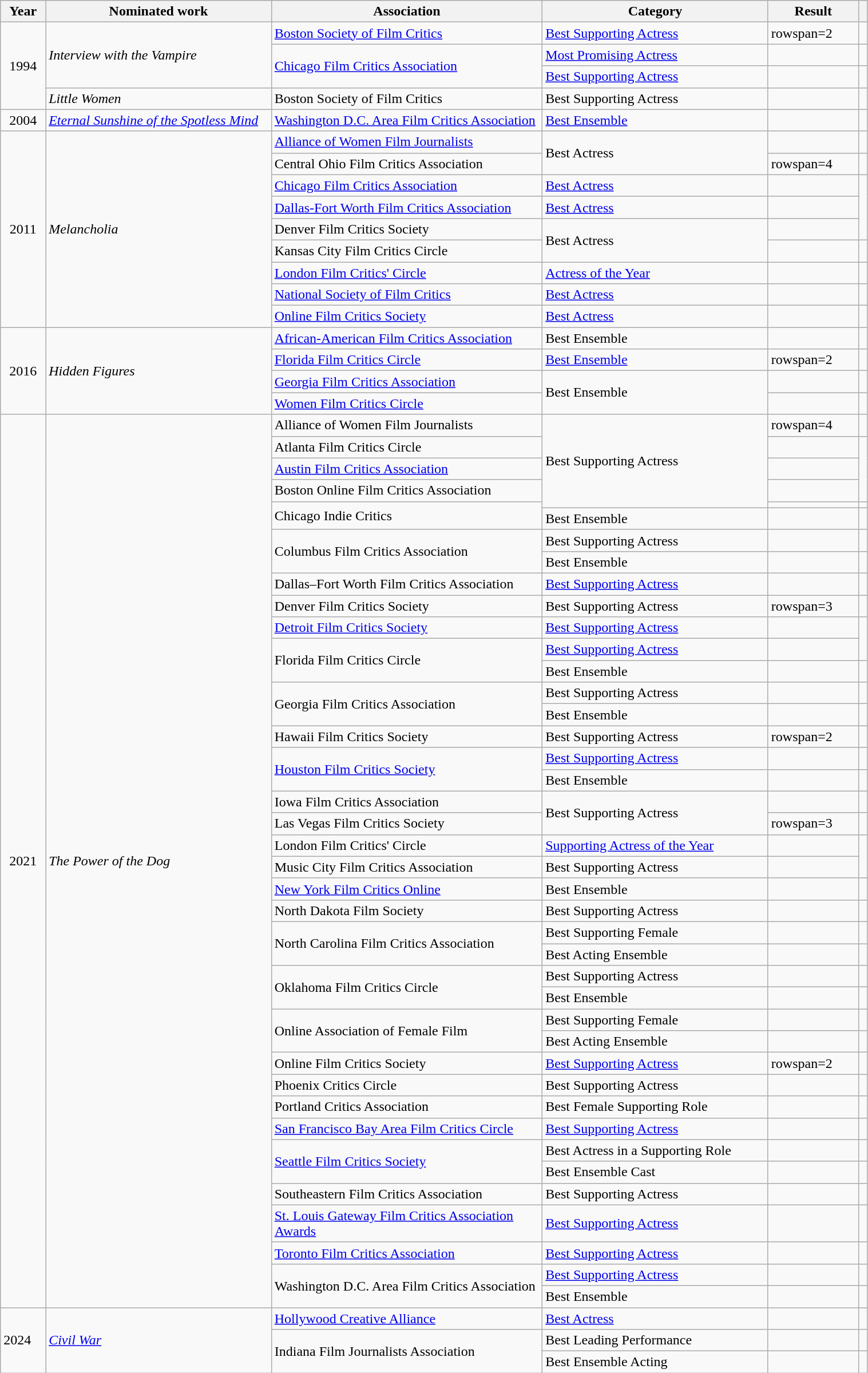<table class="wikitable" style="width:80%;">
<tr>
<th width=5%>Year</th>
<th style="width:25%;">Nominated work</th>
<th style="width:30%;">Association</th>
<th style="width:25%;">Category</th>
<th style="width:10%;">Result</th>
<th width=1%></th>
</tr>
<tr>
<td rowspan=4 style="text-align:center;">1994</td>
<td rowspan=3><em>Interview with the Vampire</em></td>
<td><a href='#'>Boston Society of Film Critics</a></td>
<td><a href='#'>Best Supporting Actress</a></td>
<td>rowspan=2 </td>
<td style="text-align:center;"></td>
</tr>
<tr>
<td rowspan=2><a href='#'>Chicago Film Critics Association</a></td>
<td><a href='#'>Most Promising Actress</a></td>
<td style="text-align:center;"></td>
</tr>
<tr>
<td><a href='#'>Best Supporting Actress</a></td>
<td></td>
<td style="text-align:center;"></td>
</tr>
<tr>
<td><em>Little Women</em></td>
<td>Boston Society of Film Critics</td>
<td>Best Supporting Actress</td>
<td></td>
<td style="text-align:center;"></td>
</tr>
<tr>
<td style="text-align:center;">2004</td>
<td><em><a href='#'>Eternal Sunshine of the Spotless Mind</a></em></td>
<td><a href='#'>Washington D.C. Area Film Critics Association</a></td>
<td><a href='#'>Best Ensemble</a></td>
<td></td>
<td style="text-align:center;"></td>
</tr>
<tr>
<td style="text-align:center;" rowspan=9>2011</td>
<td rowspan=9><em>Melancholia</em></td>
<td><a href='#'>Alliance of Women Film Journalists</a></td>
<td rowspan=2>Best Actress</td>
<td></td>
<td style="text-align:center;"></td>
</tr>
<tr>
<td>Central Ohio Film Critics Association</td>
<td>rowspan=4 </td>
<td style="text-align:center;"></td>
</tr>
<tr>
<td><a href='#'>Chicago Film Critics Association</a></td>
<td><a href='#'>Best Actress</a></td>
<td style="text-align:center;"></td>
</tr>
<tr>
<td><a href='#'>Dallas-Fort Worth Film Critics Association</a></td>
<td><a href='#'>Best Actress</a></td>
<td style="text-align:center;"></td>
</tr>
<tr>
<td>Denver Film Critics Society</td>
<td rowspan=2>Best Actress</td>
<td style="text-align:center;"></td>
</tr>
<tr>
<td>Kansas City Film Critics Circle</td>
<td></td>
<td style="text-align:center;"></td>
</tr>
<tr>
<td><a href='#'>London Film Critics' Circle</a></td>
<td><a href='#'>Actress of the Year</a></td>
<td></td>
<td style="text-align:center;"></td>
</tr>
<tr>
<td><a href='#'>National Society of Film Critics</a></td>
<td><a href='#'>Best Actress</a></td>
<td></td>
<td style="text-align:center;"></td>
</tr>
<tr>
<td><a href='#'>Online Film Critics Society</a></td>
<td><a href='#'>Best Actress</a></td>
<td></td>
<td style="text-align:center;"></td>
</tr>
<tr>
<td rowspan=4 style="text-align:center;">2016</td>
<td rowspan=4><em>Hidden Figures</em></td>
<td><a href='#'>African-American Film Critics Association</a></td>
<td>Best Ensemble</td>
<td></td>
<td style="text-align:center;"></td>
</tr>
<tr>
<td><a href='#'>Florida Film Critics Circle</a></td>
<td><a href='#'>Best Ensemble</a></td>
<td>rowspan=2 </td>
<td style="text-align:center;"></td>
</tr>
<tr>
<td><a href='#'>Georgia Film Critics Association</a></td>
<td rowspan=2>Best Ensemble</td>
<td style="text-align:center;"></td>
</tr>
<tr>
<td><a href='#'>Women Film Critics Circle</a></td>
<td></td>
<td style="text-align:center;"></td>
</tr>
<tr>
<td rowspan=41 style="text-align:center;">2021</td>
<td rowspan=41><em>The Power of the Dog</em></td>
<td>Alliance of Women Film Journalists</td>
<td rowspan=5>Best Supporting Actress</td>
<td>rowspan=4 </td>
<td style="text-align:center;"></td>
</tr>
<tr>
<td>Atlanta Film Critics Circle</td>
<td style="text-align:center;"></td>
</tr>
<tr>
<td><a href='#'>Austin Film Critics Association</a></td>
<td style="text-align:center;"></td>
</tr>
<tr>
<td>Boston Online Film Critics Association</td>
<td style="text-align:center;"></td>
</tr>
<tr>
<td rowspan=2>Chicago Indie Critics</td>
<td></td>
<td style="text-align:center;"></td>
</tr>
<tr>
<td>Best Ensemble</td>
<td></td>
<td style="text-align:center;"></td>
</tr>
<tr>
<td rowspan=2>Columbus Film Critics Association</td>
<td>Best Supporting Actress</td>
<td></td>
<td style="text-align:center;"></td>
</tr>
<tr>
<td>Best Ensemble</td>
<td></td>
<td style="text-align:center;"></td>
</tr>
<tr>
<td>Dallas–Fort Worth Film Critics Association</td>
<td><a href='#'>Best Supporting Actress</a></td>
<td></td>
<td style="text-align:center;"></td>
</tr>
<tr>
<td>Denver Film Critics Society</td>
<td>Best Supporting Actress</td>
<td>rowspan=3 </td>
<td style="text-align:center;"></td>
</tr>
<tr>
<td><a href='#'>Detroit Film Critics Society</a></td>
<td><a href='#'>Best Supporting Actress</a></td>
<td style="text-align:center;"></td>
</tr>
<tr>
<td rowspan=2>Florida Film Critics Circle</td>
<td><a href='#'>Best Supporting Actress</a></td>
<td style="text-align:center;"></td>
</tr>
<tr>
<td>Best Ensemble</td>
<td></td>
<td style="text-align:center;"></td>
</tr>
<tr>
<td rowspan=2>Georgia Film Critics Association</td>
<td>Best Supporting Actress</td>
<td></td>
<td style="text-align:center;"></td>
</tr>
<tr>
<td>Best Ensemble</td>
<td></td>
<td style="text-align:center;"></td>
</tr>
<tr>
<td>Hawaii Film Critics Society</td>
<td>Best Supporting Actress</td>
<td>rowspan=2 </td>
<td style="text-align:center;"></td>
</tr>
<tr>
<td rowspan=2><a href='#'>Houston Film Critics Society</a></td>
<td><a href='#'>Best Supporting Actress</a></td>
<td style="text-align:center;"></td>
</tr>
<tr>
<td>Best Ensemble</td>
<td></td>
<td style="text-align:center;"></td>
</tr>
<tr>
<td>Iowa Film Critics Association</td>
<td rowspan=2>Best Supporting Actress</td>
<td></td>
<td style="text-align:center;"></td>
</tr>
<tr>
<td>Las Vegas Film Critics Society</td>
<td>rowspan=3 </td>
<td style="text-align:center;"></td>
</tr>
<tr>
<td>London Film Critics' Circle</td>
<td><a href='#'>Supporting Actress of the Year</a></td>
<td style="text-align:center;"></td>
</tr>
<tr>
<td>Music City Film Critics Association</td>
<td>Best Supporting Actress</td>
<td style="text-align:center;"></td>
</tr>
<tr>
<td><a href='#'>New York Film Critics Online</a></td>
<td>Best Ensemble</td>
<td></td>
<td style="text-align:center;"></td>
</tr>
<tr>
<td>North Dakota Film Society</td>
<td>Best Supporting Actress</td>
<td></td>
<td style="text-align:center;"></td>
</tr>
<tr>
<td rowspan=2>North Carolina Film Critics Association</td>
<td>Best Supporting Female</td>
<td></td>
<td style="text-align:center;"></td>
</tr>
<tr>
<td>Best Acting Ensemble</td>
<td></td>
<td style="text-align:center;"></td>
</tr>
<tr>
<td rowspan=2>Oklahoma Film Critics Circle</td>
<td>Best Supporting Actress</td>
<td></td>
<td style="text-align:center;"></td>
</tr>
<tr>
<td>Best Ensemble</td>
<td></td>
<td style="text-align:center;"></td>
</tr>
<tr>
<td rowspan=2>Online Association of Female Film</td>
<td>Best Supporting Female</td>
<td></td>
<td style="text-align:center;"></td>
</tr>
<tr>
<td>Best Acting Ensemble</td>
<td></td>
<td style="text-align:center;"></td>
</tr>
<tr>
<td>Online Film Critics Society</td>
<td><a href='#'>Best Supporting Actress</a></td>
<td>rowspan=2 </td>
<td style="text-align:center;"></td>
</tr>
<tr>
<td>Phoenix Critics Circle</td>
<td>Best Supporting Actress</td>
<td style="text-align:center;"></td>
</tr>
<tr>
<td>Portland Critics Association</td>
<td>Best Female Supporting Role</td>
<td></td>
<td style="text-align:center;"></td>
</tr>
<tr>
<td><a href='#'>San Francisco Bay Area Film Critics Circle</a></td>
<td><a href='#'>Best Supporting Actress</a></td>
<td></td>
<td style="text-align:center;"></td>
</tr>
<tr>
<td rowspan=2><a href='#'>Seattle Film Critics Society</a></td>
<td>Best Actress in a Supporting Role</td>
<td></td>
<td style="text-align:center;"></td>
</tr>
<tr>
<td>Best Ensemble Cast</td>
<td></td>
<td style="text-align:center;"></td>
</tr>
<tr>
<td>Southeastern Film Critics Association</td>
<td>Best Supporting Actress</td>
<td></td>
<td style="text-align:center;"></td>
</tr>
<tr>
<td><a href='#'>St. Louis Gateway Film Critics Association Awards</a></td>
<td><a href='#'>Best Supporting Actress</a></td>
<td></td>
<td style="text-align:center;"></td>
</tr>
<tr>
<td><a href='#'>Toronto Film Critics Association</a></td>
<td><a href='#'>Best Supporting Actress</a></td>
<td></td>
<td style="text-align:center;"></td>
</tr>
<tr>
<td rowspan=2>Washington D.C. Area Film Critics Association</td>
<td><a href='#'>Best Supporting Actress</a></td>
<td></td>
<td style="text-align:center;"></td>
</tr>
<tr>
<td>Best Ensemble</td>
<td></td>
<td style="text-align:center;"></td>
</tr>
<tr>
<td rowspan=3>2024</td>
<td rowspan=3><em><a href='#'>Civil War</a></em></td>
<td><a href='#'>Hollywood Creative Alliance</a></td>
<td><a href='#'>Best Actress</a></td>
<td></td>
<td style="text-align:center;"></td>
</tr>
<tr>
<td rowspan=2>Indiana Film Journalists Association</td>
<td>Best Leading Performance</td>
<td></td>
<td style="text-align:center;"></td>
</tr>
<tr>
<td>Best Ensemble Acting</td>
<td></td>
<td style="text-align:center;"></td>
</tr>
</table>
